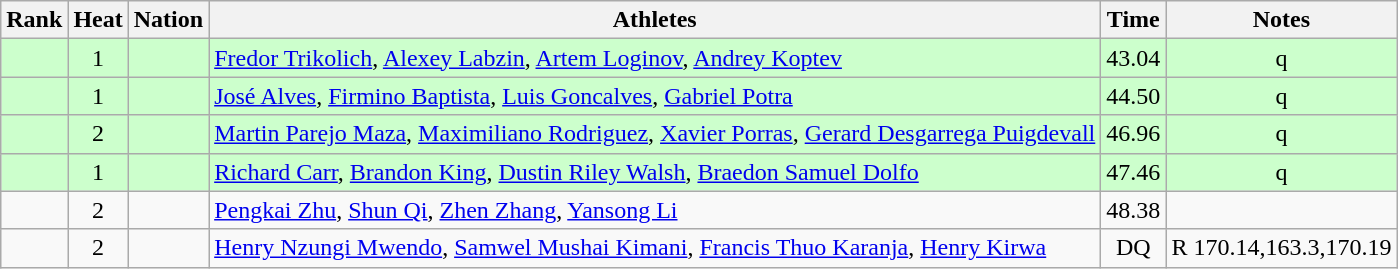<table class="wikitable sortable" style="text-align:center">
<tr>
<th>Rank</th>
<th>Heat</th>
<th>Nation</th>
<th>Athletes</th>
<th>Time</th>
<th>Notes</th>
</tr>
<tr bgcolor=ccffcc>
<td></td>
<td>1</td>
<td align=left></td>
<td align=left><a href='#'>Fredor Trikolich</a>, <a href='#'>Alexey Labzin</a>, <a href='#'>Artem Loginov</a>, <a href='#'>Andrey Koptev</a></td>
<td>43.04</td>
<td>q</td>
</tr>
<tr bgcolor=ccffcc>
<td></td>
<td>1</td>
<td align=left></td>
<td align=left><a href='#'>José Alves</a>, <a href='#'>Firmino Baptista</a>, <a href='#'>Luis Goncalves</a>, <a href='#'>Gabriel Potra</a></td>
<td>44.50</td>
<td>q</td>
</tr>
<tr bgcolor=ccffcc>
<td></td>
<td>2</td>
<td align=left></td>
<td align=left><a href='#'>Martin Parejo Maza</a>, <a href='#'>Maximiliano Rodriguez</a>, <a href='#'>Xavier Porras</a>, <a href='#'>Gerard Desgarrega Puigdevall</a></td>
<td>46.96</td>
<td>q</td>
</tr>
<tr bgcolor=ccffcc>
<td></td>
<td>1</td>
<td align=left></td>
<td align=left><a href='#'>Richard Carr</a>, <a href='#'>Brandon King</a>, <a href='#'>Dustin Riley Walsh</a>, <a href='#'>Braedon Samuel Dolfo</a></td>
<td>47.46</td>
<td>q</td>
</tr>
<tr>
<td></td>
<td>2</td>
<td align=left></td>
<td align=left><a href='#'>Pengkai Zhu</a>, <a href='#'>Shun Qi</a>, <a href='#'>Zhen Zhang</a>, <a href='#'>Yansong Li</a></td>
<td>48.38</td>
<td></td>
</tr>
<tr>
<td></td>
<td>2</td>
<td align=left></td>
<td align=left><a href='#'>Henry Nzungi Mwendo</a>, <a href='#'>Samwel Mushai Kimani</a>, <a href='#'>Francis Thuo Karanja</a>, <a href='#'>Henry Kirwa</a></td>
<td>DQ</td>
<td>R 170.14,163.3,170.19</td>
</tr>
</table>
